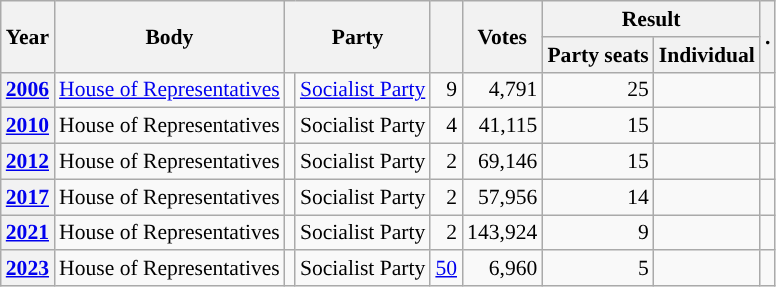<table class="wikitable plainrowheaders sortable" border=2 cellpadding=4 cellspacing=0 style="border: 1px #aaa solid; font-size: 90%; text-align:center;">
<tr>
<th scope="col" rowspan=2>Year</th>
<th scope="col" rowspan=2>Body</th>
<th scope="col" colspan=2 rowspan=2>Party</th>
<th scope="col" rowspan=2></th>
<th scope="col" rowspan=2>Votes</th>
<th scope="colgroup" colspan=2>Result</th>
<th scope="col" rowspan=2 class="unsortable">.</th>
</tr>
<tr>
<th scope="col">Party seats</th>
<th scope="col">Individual</th>
</tr>
<tr>
<th scope="row"><a href='#'>2006</a></th>
<td><a href='#'>House of Representatives</a></td>
<td style="background-color:"></td>
<td><a href='#'>Socialist Party</a></td>
<td style=text-align:right>9</td>
<td style=text-align:right>4,791</td>
<td style=text-align:right>25</td>
<td></td>
<td></td>
</tr>
<tr>
<th scope="row"><a href='#'>2010</a></th>
<td>House of Representatives</td>
<td style="background-color:"></td>
<td>Socialist Party</td>
<td style=text-align:right>4</td>
<td style=text-align:right>41,115</td>
<td style=text-align:right>15</td>
<td></td>
<td></td>
</tr>
<tr>
<th scope="row"><a href='#'>2012</a></th>
<td>House of Representatives</td>
<td style="background-color:"></td>
<td>Socialist Party</td>
<td style=text-align:right>2</td>
<td style=text-align:right>69,146</td>
<td style=text-align:right>15</td>
<td></td>
<td></td>
</tr>
<tr>
<th scope="row"><a href='#'>2017</a></th>
<td>House of Representatives</td>
<td style="background-color:"></td>
<td>Socialist Party</td>
<td style=text-align:right>2</td>
<td style=text-align:right>57,956</td>
<td style=text-align:right>14</td>
<td></td>
<td></td>
</tr>
<tr>
<th scope="row"><a href='#'>2021</a></th>
<td>House of Representatives</td>
<td style="background-color:"></td>
<td>Socialist Party</td>
<td style=text-align:right>2</td>
<td style=text-align:right>143,924</td>
<td style=text-align:right>9</td>
<td></td>
<td></td>
</tr>
<tr>
<th scope="row"><a href='#'>2023</a></th>
<td>House of Representatives</td>
<td style="background-color:"></td>
<td>Socialist Party</td>
<td style=text-align:right><a href='#'>50</a></td>
<td style=text-align:right>6,960</td>
<td style=text-align:right>5</td>
<td></td>
<td></td>
</tr>
</table>
